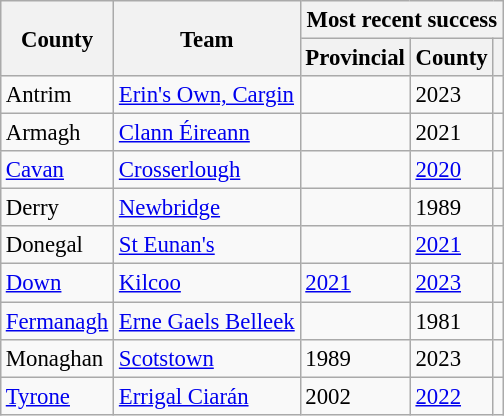<table class="wikitable sortable" style="font-size: 95%; text-align:left; margin-left: auto; margin-right: auto; border: none;">
<tr>
<th rowspan="2">County</th>
<th rowspan="2">Team</th>
<th colspan="3">Most recent success</th>
</tr>
<tr>
<th>Provincial</th>
<th>County</th>
<th></th>
</tr>
<tr>
<td>Antrim</td>
<td> <a href='#'>Erin's Own, Cargin</a></td>
<td></td>
<td>2023</td>
<td></td>
</tr>
<tr>
<td>Armagh</td>
<td> <a href='#'>Clann Éireann</a></td>
<td></td>
<td>2021</td>
<td></td>
</tr>
<tr>
<td><a href='#'>Cavan</a></td>
<td> <a href='#'>Crosserlough</a></td>
<td></td>
<td><a href='#'>2020</a></td>
<td></td>
</tr>
<tr>
<td>Derry</td>
<td> <a href='#'>Newbridge</a></td>
<td></td>
<td>1989</td>
<td></td>
</tr>
<tr>
<td>Donegal</td>
<td> <a href='#'>St Eunan's</a></td>
<td></td>
<td><a href='#'>2021</a></td>
<td></td>
</tr>
<tr>
<td><a href='#'>Down</a></td>
<td> <a href='#'>Kilcoo</a></td>
<td><a href='#'>2021</a></td>
<td><a href='#'>2023</a></td>
<td></td>
</tr>
<tr>
<td><a href='#'>Fermanagh</a></td>
<td> <a href='#'>Erne Gaels Belleek</a></td>
<td></td>
<td>1981</td>
<td></td>
</tr>
<tr>
<td>Monaghan</td>
<td> <a href='#'>Scotstown</a></td>
<td>1989</td>
<td>2023</td>
<td></td>
</tr>
<tr>
<td><a href='#'>Tyrone</a></td>
<td> <a href='#'>Errigal Ciarán</a></td>
<td>2002</td>
<td><a href='#'>2022</a></td>
<td></td>
</tr>
</table>
